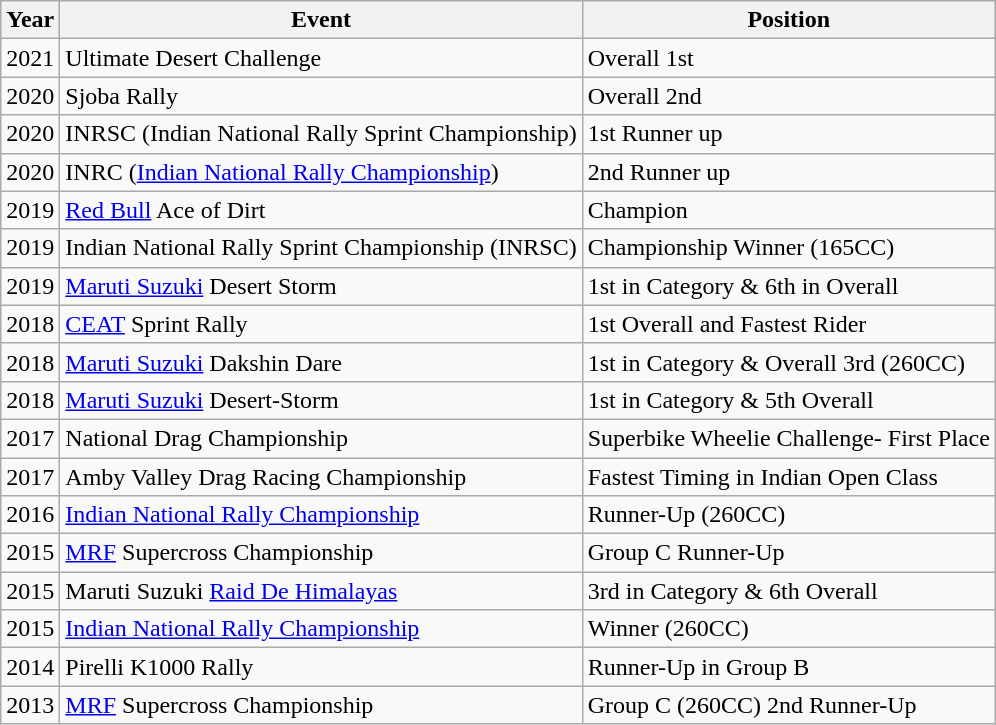<table class="wikitable">
<tr>
<th>Year</th>
<th>Event</th>
<th>Position</th>
</tr>
<tr>
<td>2021</td>
<td>Ultimate Desert Challenge</td>
<td>Overall 1st</td>
</tr>
<tr>
<td>2020</td>
<td>Sjoba Rally</td>
<td>Overall 2nd</td>
</tr>
<tr>
<td>2020</td>
<td>INRSC (Indian National Rally Sprint Championship)</td>
<td>1st Runner up</td>
</tr>
<tr>
<td>2020</td>
<td>INRC (<a href='#'>Indian National Rally Championship</a>)</td>
<td>2nd Runner up</td>
</tr>
<tr>
<td>2019</td>
<td><a href='#'>Red Bull</a> Ace of Dirt</td>
<td>Champion</td>
</tr>
<tr>
<td>2019</td>
<td>Indian National Rally Sprint Championship (INRSC)</td>
<td>Championship Winner (165CC)</td>
</tr>
<tr>
<td>2019</td>
<td><a href='#'>Maruti Suzuki</a> Desert Storm</td>
<td>1st in Category & 6th in Overall</td>
</tr>
<tr>
<td>2018</td>
<td><a href='#'>CEAT</a> Sprint Rally</td>
<td>1st Overall and Fastest Rider</td>
</tr>
<tr>
<td>2018</td>
<td><a href='#'>Maruti Suzuki</a> Dakshin Dare</td>
<td>1st in Category & Overall 3rd (260CC)</td>
</tr>
<tr>
<td>2018</td>
<td><a href='#'>Maruti Suzuki</a> Desert-Storm</td>
<td>1st in Category & 5th Overall</td>
</tr>
<tr>
<td>2017</td>
<td>National Drag Championship</td>
<td>Superbike Wheelie Challenge- First Place</td>
</tr>
<tr>
<td>2017</td>
<td>Amby Valley Drag Racing Championship</td>
<td>Fastest Timing in Indian Open Class</td>
</tr>
<tr>
<td>2016</td>
<td><a href='#'>Indian National Rally Championship</a></td>
<td>Runner-Up (260CC)</td>
</tr>
<tr>
<td>2015</td>
<td><a href='#'>MRF</a> Supercross Championship</td>
<td>Group C Runner-Up</td>
</tr>
<tr>
<td>2015</td>
<td>Maruti Suzuki <a href='#'>Raid De Himalayas</a></td>
<td>3rd in Category & 6th Overall</td>
</tr>
<tr>
<td>2015</td>
<td><a href='#'>Indian National Rally Championship</a></td>
<td>Winner (260CC)</td>
</tr>
<tr>
<td>2014</td>
<td>Pirelli K1000 Rally</td>
<td>Runner-Up in Group B</td>
</tr>
<tr>
<td>2013</td>
<td><a href='#'>MRF</a> Supercross Championship</td>
<td>Group C (260CC) 2nd Runner-Up</td>
</tr>
</table>
